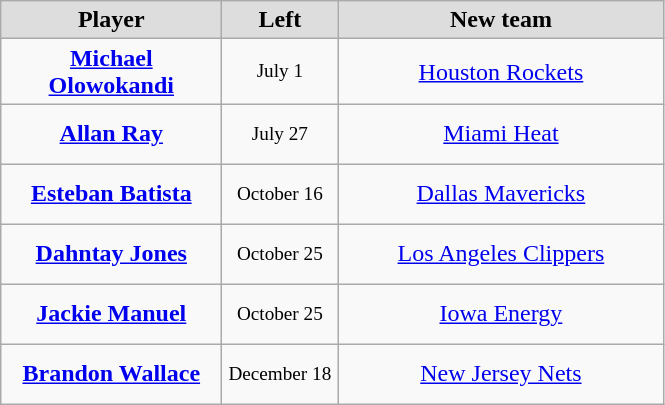<table class="wikitable" style="text-align: center">
<tr align="center"  bgcolor="#dddddd">
<td style="width:140px"><strong>Player</strong></td>
<td style="width:70px"><strong>Left</strong></td>
<td style="width:210px"><strong>New team</strong></td>
</tr>
<tr style="height:40px">
<td><strong><a href='#'>Michael Olowokandi</a></strong></td>
<td style="font-size: 80%">July 1</td>
<td><a href='#'>Houston Rockets</a></td>
</tr>
<tr style="height:40px">
<td><strong><a href='#'>Allan Ray</a></strong></td>
<td style="font-size: 80%">July 27</td>
<td><a href='#'>Miami Heat</a></td>
</tr>
<tr style="height:40px">
<td><strong><a href='#'>Esteban Batista</a></strong></td>
<td style="font-size: 80%">October 16</td>
<td><a href='#'>Dallas Mavericks</a></td>
</tr>
<tr style="height:40px">
<td><strong><a href='#'>Dahntay Jones</a></strong></td>
<td style="font-size: 80%">October 25</td>
<td><a href='#'>Los Angeles Clippers</a></td>
</tr>
<tr style="height:40px">
<td><strong><a href='#'>Jackie Manuel</a></strong></td>
<td style="font-size: 80%">October 25</td>
<td><a href='#'>Iowa Energy</a></td>
</tr>
<tr style="height:40px">
<td><strong><a href='#'>Brandon Wallace</a></strong></td>
<td style="font-size: 80%">December 18</td>
<td><a href='#'>New Jersey Nets</a></td>
</tr>
</table>
